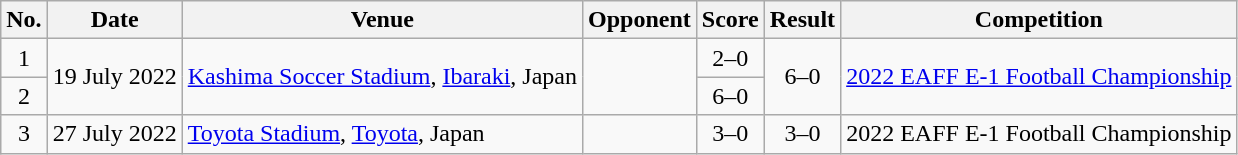<table class="wikitable sortable">
<tr>
<th scope="col">No.</th>
<th scope="col">Date</th>
<th scope="col">Venue</th>
<th scope="col">Opponent</th>
<th scope="col">Score</th>
<th scope="col">Result</th>
<th scope="col">Competition</th>
</tr>
<tr>
<td style="text-align:center">1</td>
<td rowspan="2">19 July 2022</td>
<td rowspan="2"><a href='#'>Kashima Soccer Stadium</a>, <a href='#'>Ibaraki</a>, Japan</td>
<td rowspan="2"></td>
<td align=center>2–0</td>
<td rowspan="2" style="text-align:center">6–0</td>
<td rowspan="2"><a href='#'>2022 EAFF E-1 Football Championship</a></td>
</tr>
<tr>
<td style="text-align:center">2</td>
<td style="text-align:center">6–0</td>
</tr>
<tr>
<td style="text-align:center">3</td>
<td>27 July 2022</td>
<td><a href='#'>Toyota Stadium</a>, <a href='#'>Toyota</a>, Japan</td>
<td></td>
<td align=center>3–0</td>
<td style="text-align:center">3–0</td>
<td>2022 EAFF E-1 Football Championship</td>
</tr>
</table>
